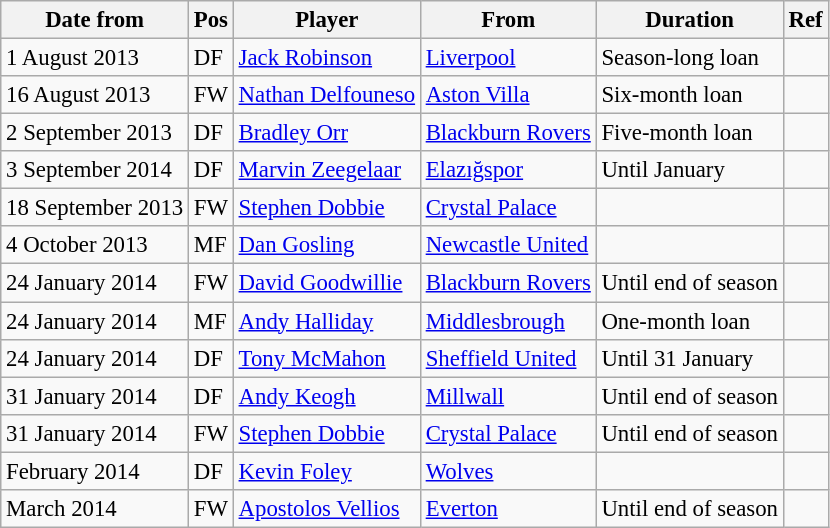<table class="wikitable" style="font-size:95%;">
<tr>
<th>Date from</th>
<th>Pos</th>
<th>Player</th>
<th>From</th>
<th>Duration</th>
<th>Ref</th>
</tr>
<tr>
<td>1 August 2013</td>
<td>DF</td>
<td> <a href='#'>Jack Robinson</a></td>
<td><a href='#'>Liverpool</a></td>
<td>Season-long loan</td>
<td></td>
</tr>
<tr>
<td>16 August 2013</td>
<td>FW</td>
<td> <a href='#'>Nathan Delfouneso</a></td>
<td><a href='#'>Aston Villa</a></td>
<td>Six-month loan</td>
<td></td>
</tr>
<tr>
<td>2 September 2013</td>
<td>DF</td>
<td> <a href='#'>Bradley Orr</a></td>
<td><a href='#'>Blackburn Rovers</a></td>
<td>Five-month loan</td>
<td></td>
</tr>
<tr>
<td>3 September 2014</td>
<td>DF</td>
<td> <a href='#'>Marvin Zeegelaar</a></td>
<td><a href='#'>Elazığspor</a></td>
<td>Until January</td>
<td></td>
</tr>
<tr>
<td>18 September 2013</td>
<td>FW</td>
<td> <a href='#'>Stephen Dobbie</a></td>
<td><a href='#'>Crystal Palace</a></td>
<td></td>
<td></td>
</tr>
<tr>
<td>4 October 2013</td>
<td>MF</td>
<td> <a href='#'>Dan Gosling</a></td>
<td><a href='#'>Newcastle United</a></td>
<td></td>
<td></td>
</tr>
<tr>
<td>24 January 2014</td>
<td>FW</td>
<td> <a href='#'>David Goodwillie</a></td>
<td><a href='#'>Blackburn Rovers</a></td>
<td>Until end of season</td>
<td></td>
</tr>
<tr>
<td>24 January 2014</td>
<td>MF</td>
<td> <a href='#'>Andy Halliday</a></td>
<td><a href='#'>Middlesbrough</a></td>
<td>One-month loan</td>
<td></td>
</tr>
<tr>
<td>24 January 2014</td>
<td>DF</td>
<td> <a href='#'>Tony McMahon</a></td>
<td><a href='#'>Sheffield United</a></td>
<td>Until 31 January</td>
<td></td>
</tr>
<tr>
<td>31 January 2014</td>
<td>DF</td>
<td> <a href='#'>Andy Keogh</a></td>
<td><a href='#'>Millwall</a></td>
<td>Until end of season</td>
<td></td>
</tr>
<tr>
<td>31 January 2014</td>
<td>FW</td>
<td> <a href='#'>Stephen Dobbie</a></td>
<td><a href='#'>Crystal Palace</a></td>
<td>Until end of season</td>
<td></td>
</tr>
<tr>
<td>February 2014</td>
<td>DF</td>
<td> <a href='#'>Kevin Foley</a></td>
<td><a href='#'>Wolves</a></td>
<td></td>
<td></td>
</tr>
<tr>
<td>March 2014</td>
<td>FW</td>
<td> <a href='#'>Apostolos Vellios</a></td>
<td><a href='#'>Everton</a></td>
<td>Until end of season</td>
<td></td>
</tr>
</table>
